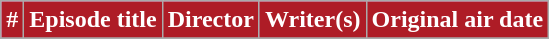<table class="wikitable plainrowheaders" style="font-size:100%;">
<tr style="background:#FF0091">
<th style="background-color:#AE1C26; color:#FFFFFF;">#</th>
<th style="background-color:#AE1C26; color:#FFFFFF;">Episode title</th>
<th style="background-color:#AE1C26; color:#FFFFFF;">Director</th>
<th style="background-color:#AE1C26; color:#FFFFFF;">Writer(s)</th>
<th style="background-color:#AE1C26; color:#FFFFFF;">Original air date</th>
</tr>
<tr>
</tr>
</table>
